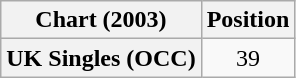<table class="wikitable plainrowheaders" style="text-align:center">
<tr>
<th>Chart (2003)</th>
<th>Position</th>
</tr>
<tr>
<th scope="row">UK Singles (OCC)</th>
<td>39</td>
</tr>
</table>
